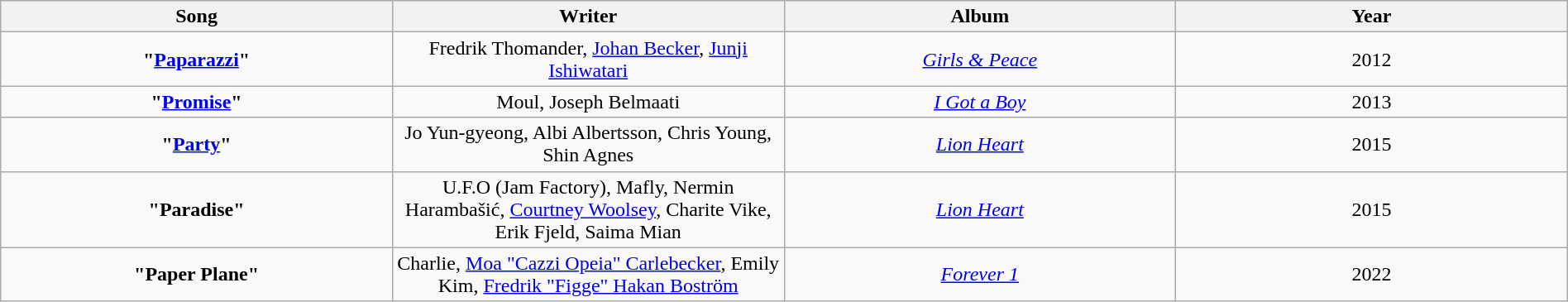<table class="wikitable" style="text-align:center; width:100%">
<tr>
<th style="width:25%">Song</th>
<th style="width:25%">Writer</th>
<th style="width:25%">Album</th>
<th style="width:25%">Year</th>
</tr>
<tr>
<td><strong>"<a href='#'>Paparazzi</a>"</strong></td>
<td>Fredrik Thomander, <a href='#'>Johan Becker</a>, <a href='#'>Junji Ishiwatari</a></td>
<td><em><a href='#'>Girls & Peace</a></em></td>
<td>2012</td>
</tr>
<tr>
<td><strong>"<a href='#'>Promise</a>"</strong></td>
<td>Moul, Joseph Belmaati</td>
<td><em><a href='#'>I Got a Boy</a></em></td>
<td>2013</td>
</tr>
<tr>
<td><strong>"<a href='#'>Party</a>"</strong></td>
<td>Jo Yun-gyeong, Albi Albertsson, Chris Young, Shin Agnes</td>
<td><em><a href='#'>Lion Heart</a></em></td>
<td>2015</td>
</tr>
<tr>
<td><strong>"Paradise"</strong></td>
<td>U.F.O (Jam Factory), Mafly, Nermin Harambašić, <a href='#'>Courtney Woolsey</a>, Charite Vike, Erik Fjeld, Saima Mian</td>
<td><em><a href='#'>Lion Heart</a></em></td>
<td>2015</td>
</tr>
<tr>
<td><strong>"Paper Plane"</strong></td>
<td>Charlie, <a href='#'>Moa "Cazzi Opeia" Carlebecker</a>, Emily Kim, <a href='#'>Fredrik "Figge" Hakan Boström</a></td>
<td><em><a href='#'>Forever 1</a></em></td>
<td>2022</td>
</tr>
</table>
